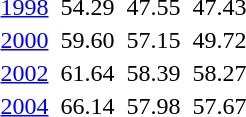<table>
<tr valign="top">
<td><a href='#'>1998</a><br></td>
<td></td>
<td>54.29</td>
<td></td>
<td>47.55</td>
<td></td>
<td>47.43</td>
</tr>
<tr valign="top">
<td><a href='#'>2000</a><br></td>
<td></td>
<td>59.60</td>
<td></td>
<td>57.15</td>
<td></td>
<td>49.72</td>
</tr>
<tr valign="top">
<td><a href='#'>2002</a><br></td>
<td></td>
<td>61.64</td>
<td></td>
<td>58.39</td>
<td></td>
<td>58.27</td>
</tr>
<tr valign="top">
<td><a href='#'>2004</a><br></td>
<td></td>
<td>66.14</td>
<td></td>
<td>57.98</td>
<td></td>
<td>57.67</td>
</tr>
</table>
